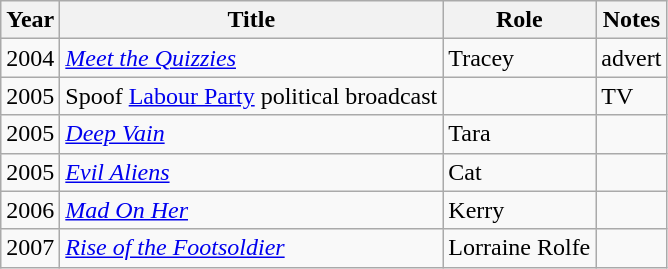<table class="wikitable">
<tr>
<th>Year</th>
<th>Title</th>
<th>Role</th>
<th>Notes</th>
</tr>
<tr>
<td>2004</td>
<td><em><a href='#'>Meet the Quizzies</a></em></td>
<td>Tracey</td>
<td>advert</td>
</tr>
<tr>
<td>2005</td>
<td>Spoof <a href='#'>Labour Party</a> political broadcast</td>
<td></td>
<td>TV</td>
</tr>
<tr>
<td>2005</td>
<td><em><a href='#'>Deep Vain</a></em></td>
<td>Tara</td>
<td></td>
</tr>
<tr>
<td>2005</td>
<td><em><a href='#'>Evil Aliens</a></em></td>
<td>Cat</td>
<td></td>
</tr>
<tr>
<td>2006</td>
<td><em><a href='#'>Mad On Her</a></em></td>
<td>Kerry</td>
<td></td>
</tr>
<tr>
<td>2007</td>
<td><em><a href='#'>Rise of the Footsoldier</a></em></td>
<td>Lorraine Rolfe</td>
<td></td>
</tr>
</table>
